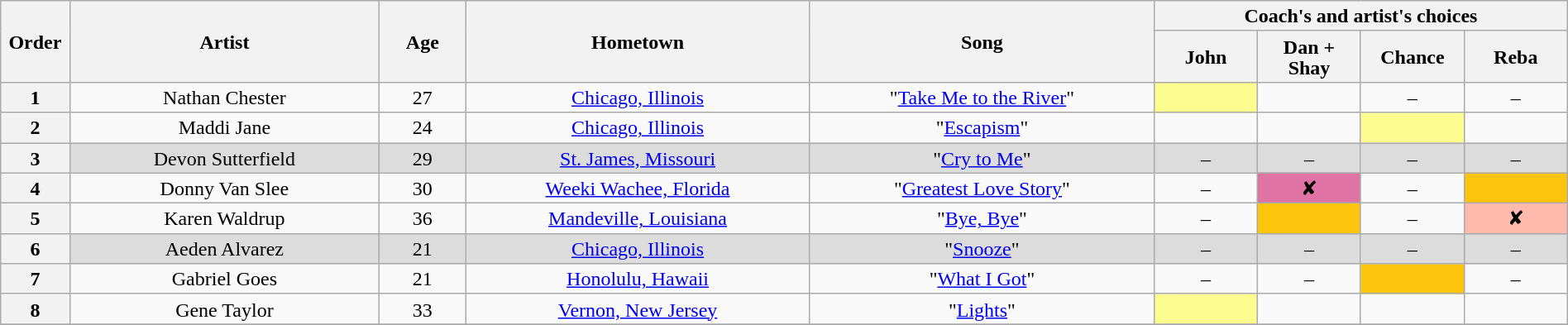<table class="wikitable" style="text-align:center; line-height:17px; width:100%">
<tr>
<th scope="col" rowspan="2" style="width:04%">Order</th>
<th scope="col" rowspan="2" style="width:18%">Artist</th>
<th scope="col" rowspan="2" style="width:05%">Age</th>
<th scope="col" rowspan="2" style="width:20%">Hometown</th>
<th scope="col" rowspan="2" style="width:20%">Song</th>
<th scope="col" colspan="4" style="width:24%">Coach's and artist's choices</th>
</tr>
<tr>
<th style="width:06%">John</th>
<th style="width:06%">Dan + Shay</th>
<th style="width:06%">Chance</th>
<th style="width:06%">Reba</th>
</tr>
<tr>
<th>1</th>
<td>Nathan Chester</td>
<td>27</td>
<td><a href='#'>Chicago, Illinois</a></td>
<td>"<a href='#'>Take Me to the River</a>"</td>
<td style="background:#fdfc8f"><em></em></td>
<td><em></em></td>
<td>–</td>
<td>–</td>
</tr>
<tr>
<th>2</th>
<td>Maddi Jane</td>
<td>24</td>
<td><a href='#'>Chicago, Illinois</a></td>
<td>"<a href='#'>Escapism</a>"</td>
<td><em></em></td>
<td><em></em></td>
<td style="background:#fdfc8f"><em></em></td>
<td><em></em></td>
</tr>
<tr style="background:#DCDCDC">
<th>3</th>
<td>Devon Sutterfield</td>
<td>29</td>
<td><a href='#'>St. James, Missouri</a></td>
<td>"<a href='#'>Cry to Me</a>"</td>
<td>–</td>
<td>–</td>
<td>–</td>
<td>–</td>
</tr>
<tr>
<th>4</th>
<td>Donny Van Slee</td>
<td>30</td>
<td><a href='#'>Weeki Wachee, Florida</a></td>
<td>"<a href='#'>Greatest Love Story</a>"</td>
<td>–</td>
<td style="background:#df74a4">✘</td>
<td>–</td>
<td style="background:#ffc40c"><em></em></td>
</tr>
<tr>
<th>5</th>
<td>Karen Waldrup</td>
<td>36</td>
<td><a href='#'>Mandeville, Louisiana</a></td>
<td>"<a href='#'>Bye, Bye</a>"</td>
<td>–</td>
<td style="background:#ffc40c"><em></em></td>
<td>–</td>
<td style="background:#febaad">✘</td>
</tr>
<tr style="background:#DCDCDC">
<th>6</th>
<td>Aeden Alvarez</td>
<td>21</td>
<td><a href='#'>Chicago, Illinois</a></td>
<td>"<a href='#'>Snooze</a>"</td>
<td>–</td>
<td>–</td>
<td>–</td>
<td>–</td>
</tr>
<tr>
<th>7</th>
<td>Gabriel Goes</td>
<td>21</td>
<td><a href='#'>Honolulu, Hawaii</a></td>
<td>"<a href='#'>What I Got</a>"</td>
<td>–</td>
<td>–</td>
<td style="background: #ffc40c"><em></em></td>
<td>–</td>
</tr>
<tr>
<th>8</th>
<td>Gene Taylor</td>
<td>33</td>
<td><a href='#'>Vernon, New Jersey</a></td>
<td>"<a href='#'>Lights</a>"</td>
<td style="background:#fdfc8f"><em></em></td>
<td><em></em></td>
<td><em></em></td>
<td><em></em></td>
</tr>
<tr>
</tr>
</table>
